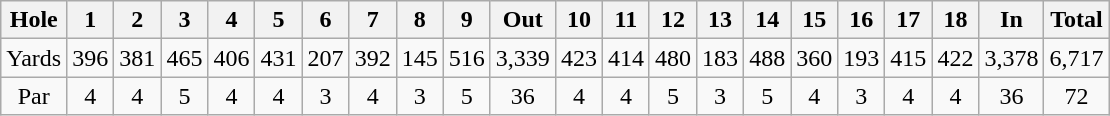<table class="wikitable" style="text-align:center">
<tr>
<th align="left">Hole</th>
<th>1</th>
<th>2</th>
<th>3</th>
<th>4</th>
<th>5</th>
<th>6</th>
<th>7</th>
<th>8</th>
<th>9</th>
<th>Out</th>
<th>10</th>
<th>11</th>
<th>12</th>
<th>13</th>
<th>14</th>
<th>15</th>
<th>16</th>
<th>17</th>
<th>18</th>
<th>In</th>
<th>Total</th>
</tr>
<tr>
<td align="center">Yards</td>
<td>396</td>
<td>381</td>
<td>465</td>
<td>406</td>
<td>431</td>
<td>207</td>
<td>392</td>
<td>145</td>
<td>516</td>
<td>3,339</td>
<td>423</td>
<td>414</td>
<td>480</td>
<td>183</td>
<td>488</td>
<td>360</td>
<td>193</td>
<td>415</td>
<td>422</td>
<td>3,378</td>
<td>6,717</td>
</tr>
<tr>
<td align="center">Par</td>
<td>4</td>
<td>4</td>
<td>5</td>
<td>4</td>
<td>4</td>
<td>3</td>
<td>4</td>
<td>3</td>
<td>5</td>
<td>36</td>
<td>4</td>
<td>4</td>
<td>5</td>
<td>3</td>
<td>5</td>
<td>4</td>
<td>3</td>
<td>4</td>
<td>4</td>
<td>36</td>
<td>72</td>
</tr>
</table>
